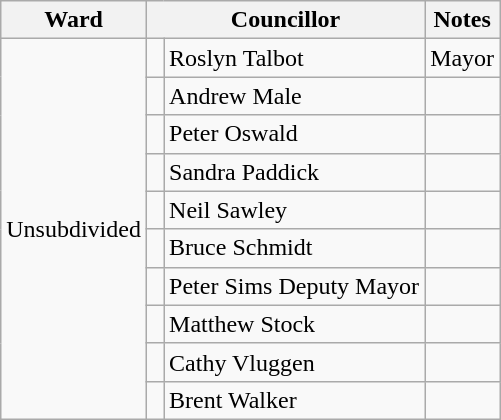<table class="wikitable">
<tr>
<th>Ward</th>
<th colspan="2">Councillor</th>
<th>Notes</th>
</tr>
<tr>
<td rowspan="10">Unsubdivided </td>
<td> </td>
<td>Roslyn Talbot</td>
<td>Mayor </td>
</tr>
<tr>
<td> </td>
<td>Andrew Male</td>
<td></td>
</tr>
<tr>
<td> </td>
<td>Peter Oswald</td>
<td></td>
</tr>
<tr>
<td> </td>
<td>Sandra Paddick</td>
<td></td>
</tr>
<tr>
<td> </td>
<td>Neil Sawley</td>
<td></td>
</tr>
<tr>
<td> </td>
<td>Bruce Schmidt</td>
<td></td>
</tr>
<tr>
<td> </td>
<td>Peter Sims Deputy Mayor</td>
<td></td>
</tr>
<tr>
<td> </td>
<td>Matthew Stock</td>
<td></td>
</tr>
<tr>
<td> </td>
<td>Cathy Vluggen</td>
<td></td>
</tr>
<tr>
<td> </td>
<td>Brent Walker</td>
<td></td>
</tr>
</table>
